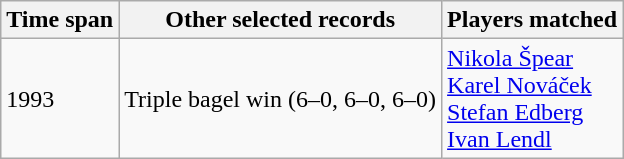<table class="wikitable">
<tr>
<th>Time span</th>
<th>Other selected records</th>
<th>Players matched</th>
</tr>
<tr>
<td>1993</td>
<td>Triple bagel win (6–0, 6–0, 6–0)</td>
<td><a href='#'>Nikola Špear</a><br><a href='#'>Karel Nováček</a><br><a href='#'>Stefan Edberg</a><br><a href='#'>Ivan Lendl</a></td>
</tr>
</table>
